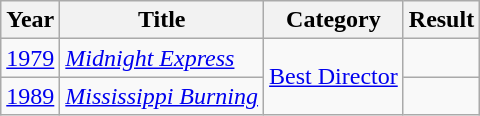<table class="wikitable">
<tr>
<th>Year</th>
<th>Title</th>
<th>Category</th>
<th>Result</th>
</tr>
<tr>
<td><a href='#'>1979</a></td>
<td><em><a href='#'>Midnight Express</a></em></td>
<td rowspan="2"><a href='#'>Best Director</a></td>
<td></td>
</tr>
<tr>
<td><a href='#'>1989</a></td>
<td><em><a href='#'>Mississippi Burning</a></em></td>
<td></td>
</tr>
</table>
